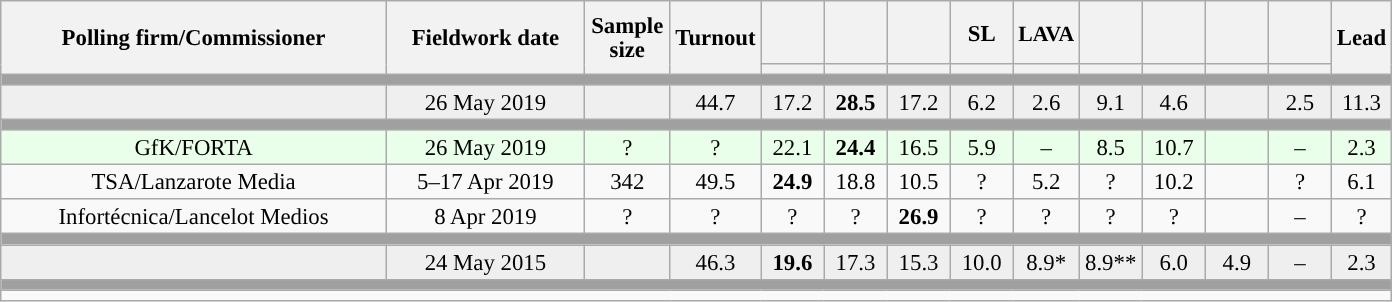<table class="wikitable collapsible collapsed" style="text-align:center; font-size:95%; line-height:16px;">
<tr style="height:42px;">
<th style="width:250px;" rowspan="2">Polling firm/Commissioner</th>
<th style="width:125px;" rowspan="2">Fieldwork date</th>
<th style="width:50px;" rowspan="2">Sample size</th>
<th style="width:45px;" rowspan="2">Turnout</th>
<th style="width:35px;"></th>
<th style="width:35px;"></th>
<th style="width:35px;"></th>
<th style="width:35px;">SL</th>
<th style="width:35px; font-size:95%;">LAVA</th>
<th style="width:35px;"></th>
<th style="width:35px;"></th>
<th style="width:35px;"></th>
<th style="width:35px;"></th>
<th style="width:30px;" rowspan="2">Lead</th>
</tr>
<tr>
<th style="color:inherit;background:"></th>
<th style="color:inherit;background:"></th>
<th style="color:inherit;background:"></th>
<th style="color:inherit;background:"></th>
<th style="color:inherit;background:"></th>
<th style="color:inherit;background:"></th>
<th style="color:inherit;background:"></th>
<th style="color:inherit;background:"></th>
<th style="color:inherit;background:"></th>
</tr>
<tr>
<td colspan="14" style="background:#A0A0A0"></td>
</tr>
<tr style="background:#EFEFEF;">
<td><strong></strong></td>
<td>26 May 2019</td>
<td></td>
<td>44.7</td>
<td>17.2<br></td>
<td><strong>28.5</strong><br></td>
<td>17.2<br></td>
<td>6.2<br></td>
<td>2.6<br></td>
<td>9.1<br></td>
<td>4.6<br></td>
<td></td>
<td>2.5<br></td>
<td style="background:">11.3</td>
</tr>
<tr>
<td colspan="14" style="background:#A0A0A0"></td>
</tr>
<tr style="background:#EAFFEA;">
<td>GfK/FORTA</td>
<td>26 May 2019</td>
<td>?</td>
<td>?</td>
<td>22.1<br></td>
<td><strong>24.4</strong><br></td>
<td>16.5<br></td>
<td>5.9<br></td>
<td>–</td>
<td>8.5<br></td>
<td>10.7<br></td>
<td></td>
<td>–</td>
<td style="background:">2.3</td>
</tr>
<tr>
<td>TSA/Lanzarote Media</td>
<td>5–17 Apr 2019</td>
<td>342</td>
<td>49.5</td>
<td><strong>24.9</strong><br></td>
<td>18.8<br></td>
<td>10.5<br></td>
<td>?<br></td>
<td>5.2<br></td>
<td>?<br></td>
<td>10.2<br></td>
<td></td>
<td>?<br></td>
<td style="background:">6.1</td>
</tr>
<tr>
<td>Infortécnica/Lancelot Medios</td>
<td>8 Apr 2019</td>
<td>?</td>
<td>?</td>
<td>?<br></td>
<td>?<br></td>
<td><strong>26.9</strong><br></td>
<td>?<br></td>
<td>?<br></td>
<td>?<br></td>
<td>?<br></td>
<td></td>
<td>–</td>
<td style="background:">?</td>
</tr>
<tr>
<td colspan="14" style="background:#A0A0A0"></td>
</tr>
<tr style="background:#EFEFEF;">
<td><strong></strong></td>
<td>24 May 2015</td>
<td></td>
<td>46.3</td>
<td><strong>19.6</strong><br></td>
<td>17.3<br></td>
<td>15.3<br></td>
<td>10.0<br></td>
<td>8.9*<br></td>
<td>8.9**<br></td>
<td>6.0<br></td>
<td>4.9<br></td>
<td>–</td>
<td style="background:">2.3</td>
</tr>
<tr>
<td colspan="14" style="background:#A0A0A0"></td>
</tr>
<tr>
<td align="left" colspan="14"></td>
</tr>
</table>
